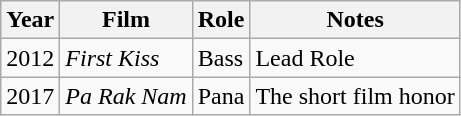<table class="wikitable sortable">
<tr>
<th>Year</th>
<th>Film</th>
<th>Role</th>
<th class="unsortable">Notes</th>
</tr>
<tr>
<td>2012</td>
<td><em>First Kiss</em></td>
<td>Bass</td>
<td>Lead Role</td>
</tr>
<tr>
<td>2017</td>
<td><em>Pa Rak Nam</em></td>
<td>Pana</td>
<td>The short film honor</td>
</tr>
</table>
